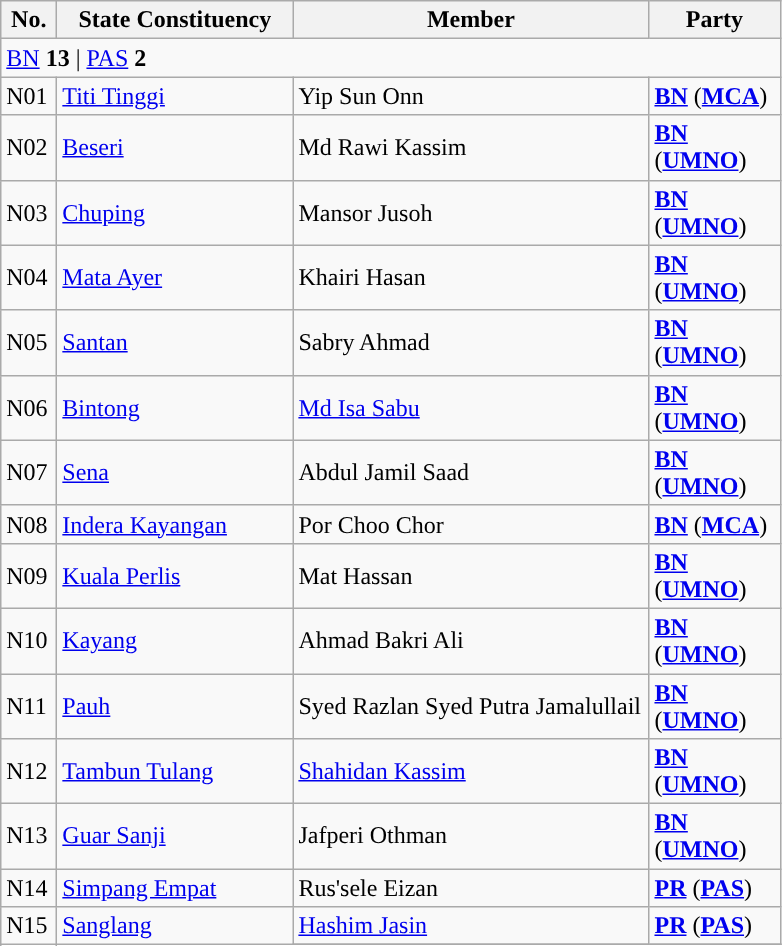<table class="wikitable sortable">
<tr>
<th style="width:30px;">No.</th>
<th style="width:150px;">State Constituency</th>
<th style="width:230px;">Member</th>
<th style="width:80px;">Party</th>
</tr>
<tr>
<td colspan="4"><a href='#'>BN</a> <strong>13</strong> | <a href='#'>PAS</a> <strong>2</strong></td>
</tr>
<tr>
<td>N01</td>
<td><a href='#'>Titi Tinggi</a></td>
<td>Yip Sun Onn</td>
<td><strong><a href='#'>BN</a></strong> (<strong><a href='#'>MCA</a></strong>)</td>
</tr>
<tr>
<td>N02</td>
<td><a href='#'>Beseri</a></td>
<td>Md Rawi Kassim</td>
<td><strong><a href='#'>BN</a></strong> (<strong><a href='#'>UMNO</a></strong>)</td>
</tr>
<tr>
<td>N03</td>
<td><a href='#'>Chuping</a></td>
<td>Mansor Jusoh</td>
<td><strong><a href='#'>BN</a></strong> (<strong><a href='#'>UMNO</a></strong>)</td>
</tr>
<tr>
<td>N04</td>
<td><a href='#'>Mata Ayer</a></td>
<td>Khairi Hasan</td>
<td><strong><a href='#'>BN</a></strong> (<strong><a href='#'>UMNO</a></strong>)</td>
</tr>
<tr>
<td>N05</td>
<td><a href='#'>Santan</a></td>
<td>Sabry Ahmad</td>
<td><strong><a href='#'>BN</a></strong> (<strong><a href='#'>UMNO</a></strong>)</td>
</tr>
<tr>
<td>N06</td>
<td><a href='#'>Bintong</a></td>
<td><a href='#'>Md Isa Sabu</a></td>
<td><strong><a href='#'>BN</a></strong> (<strong><a href='#'>UMNO</a></strong>)</td>
</tr>
<tr>
<td>N07</td>
<td><a href='#'>Sena</a></td>
<td>Abdul Jamil Saad</td>
<td><strong><a href='#'>BN</a></strong> (<strong><a href='#'>UMNO</a></strong>)</td>
</tr>
<tr>
<td>N08</td>
<td><a href='#'>Indera Kayangan</a></td>
<td>Por Choo Chor</td>
<td><strong><a href='#'>BN</a></strong> (<strong><a href='#'>MCA</a></strong>)</td>
</tr>
<tr>
<td>N09</td>
<td><a href='#'>Kuala Perlis</a></td>
<td>Mat Hassan</td>
<td><strong><a href='#'>BN</a></strong> (<strong><a href='#'>UMNO</a></strong>)</td>
</tr>
<tr>
<td>N10</td>
<td><a href='#'>Kayang</a></td>
<td>Ahmad Bakri Ali</td>
<td><strong><a href='#'>BN</a></strong> (<strong><a href='#'>UMNO</a></strong>)</td>
</tr>
<tr>
<td>N11</td>
<td><a href='#'>Pauh</a></td>
<td>Syed Razlan Syed Putra Jamalullail</td>
<td><strong><a href='#'>BN</a></strong> (<strong><a href='#'>UMNO</a></strong>)</td>
</tr>
<tr>
<td>N12</td>
<td><a href='#'>Tambun Tulang</a></td>
<td><a href='#'>Shahidan Kassim</a></td>
<td><strong><a href='#'>BN</a></strong> (<strong><a href='#'>UMNO</a></strong>)</td>
</tr>
<tr>
<td>N13</td>
<td><a href='#'>Guar Sanji</a></td>
<td>Jafperi Othman</td>
<td><strong><a href='#'>BN</a></strong> (<strong><a href='#'>UMNO</a></strong>)</td>
</tr>
<tr>
<td>N14</td>
<td><a href='#'>Simpang Empat</a></td>
<td>Rus'sele Eizan</td>
<td><strong><a href='#'>PR</a></strong> (<strong><a href='#'>PAS</a></strong>)</td>
</tr>
<tr>
<td rowspan=2>N15</td>
<td rowspan=2><a href='#'>Sanglang</a></td>
<td><a href='#'>Hashim Jasin</a> </td>
<td><strong><a href='#'>PR</a></strong> (<strong><a href='#'>PAS</a></strong>)</td>
</tr>
<tr>
</tr>
</table>
